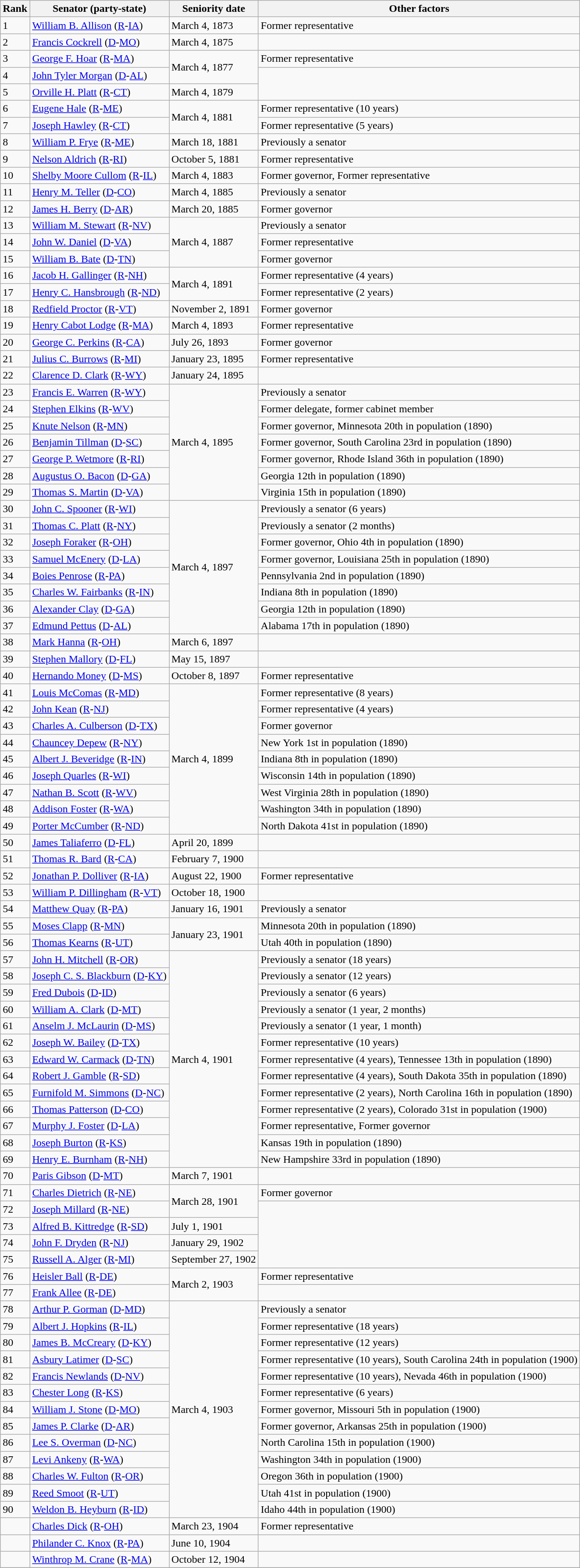<table class=wikitable>
<tr valign=bottom>
<th>Rank</th>
<th>Senator (party-state)</th>
<th>Seniority date</th>
<th>Other factors</th>
</tr>
<tr>
<td>1</td>
<td><a href='#'>William B. Allison</a> (<a href='#'>R</a>-<a href='#'>IA</a>)</td>
<td>March 4, 1873</td>
<td>Former representative</td>
</tr>
<tr>
<td>2</td>
<td><a href='#'>Francis Cockrell</a> (<a href='#'>D</a>-<a href='#'>MO</a>)</td>
<td>March 4, 1875</td>
</tr>
<tr>
<td>3</td>
<td><a href='#'>George F. Hoar</a> (<a href='#'>R</a>-<a href='#'>MA</a>)</td>
<td rowspan=2>March 4, 1877</td>
<td>Former representative</td>
</tr>
<tr>
<td>4</td>
<td><a href='#'>John Tyler Morgan</a> (<a href='#'>D</a>-<a href='#'>AL</a>)</td>
<td rowspan=2></td>
</tr>
<tr>
<td>5</td>
<td><a href='#'>Orville H. Platt</a> (<a href='#'>R</a>-<a href='#'>CT</a>)</td>
<td>March 4, 1879</td>
</tr>
<tr>
<td>6</td>
<td><a href='#'>Eugene Hale</a> (<a href='#'>R</a>-<a href='#'>ME</a>)</td>
<td rowspan=2>March 4, 1881</td>
<td>Former representative (10 years)</td>
</tr>
<tr>
<td>7</td>
<td><a href='#'>Joseph Hawley</a> (<a href='#'>R</a>-<a href='#'>CT</a>)</td>
<td>Former representative (5 years)</td>
</tr>
<tr>
<td>8</td>
<td><a href='#'>William P. Frye</a> (<a href='#'>R</a>-<a href='#'>ME</a>)</td>
<td>March 18, 1881</td>
<td>Previously a senator</td>
</tr>
<tr>
<td>9</td>
<td><a href='#'>Nelson Aldrich</a> (<a href='#'>R</a>-<a href='#'>RI</a>)</td>
<td>October 5, 1881</td>
<td>Former representative</td>
</tr>
<tr>
<td>10</td>
<td><a href='#'>Shelby Moore Cullom</a> (<a href='#'>R</a>-<a href='#'>IL</a>)</td>
<td>March 4, 1883</td>
<td>Former governor, Former representative</td>
</tr>
<tr>
<td>11</td>
<td><a href='#'>Henry M. Teller</a> (<a href='#'>D</a>-<a href='#'>CO</a>)</td>
<td>March 4, 1885</td>
<td>Previously a senator</td>
</tr>
<tr>
<td>12</td>
<td><a href='#'>James H. Berry</a> (<a href='#'>D</a>-<a href='#'>AR</a>)</td>
<td>March 20, 1885</td>
<td>Former governor</td>
</tr>
<tr>
<td>13</td>
<td><a href='#'>William M. Stewart</a> (<a href='#'>R</a>-<a href='#'>NV</a>)</td>
<td rowspan=3>March 4, 1887</td>
<td>Previously a senator</td>
</tr>
<tr>
<td>14</td>
<td><a href='#'>John W. Daniel</a> (<a href='#'>D</a>-<a href='#'>VA</a>)</td>
<td>Former representative</td>
</tr>
<tr>
<td>15</td>
<td><a href='#'>William B. Bate</a> (<a href='#'>D</a>-<a href='#'>TN</a>)</td>
<td>Former governor</td>
</tr>
<tr>
<td>16</td>
<td><a href='#'>Jacob H. Gallinger</a> (<a href='#'>R</a>-<a href='#'>NH</a>)</td>
<td rowspan=2>March 4, 1891</td>
<td>Former representative (4 years)</td>
</tr>
<tr>
<td>17</td>
<td><a href='#'>Henry C. Hansbrough</a> (<a href='#'>R</a>-<a href='#'>ND</a>)</td>
<td>Former representative (2 years)</td>
</tr>
<tr>
<td>18</td>
<td><a href='#'>Redfield Proctor</a> (<a href='#'>R</a>-<a href='#'>VT</a>)</td>
<td>November 2, 1891</td>
<td>Former governor</td>
</tr>
<tr>
<td>19</td>
<td><a href='#'>Henry Cabot Lodge</a> (<a href='#'>R</a>-<a href='#'>MA</a>)</td>
<td>March 4, 1893</td>
<td>Former representative</td>
</tr>
<tr>
<td>20</td>
<td><a href='#'>George C. Perkins</a> (<a href='#'>R</a>-<a href='#'>CA</a>)</td>
<td>July 26, 1893</td>
<td>Former governor</td>
</tr>
<tr>
<td>21</td>
<td><a href='#'>Julius C. Burrows</a> (<a href='#'>R</a>-<a href='#'>MI</a>)</td>
<td>January 23, 1895</td>
<td>Former representative</td>
</tr>
<tr>
<td>22</td>
<td><a href='#'>Clarence D. Clark</a> (<a href='#'>R</a>-<a href='#'>WY</a>)</td>
<td>January 24, 1895</td>
</tr>
<tr>
<td>23</td>
<td><a href='#'>Francis E. Warren</a> (<a href='#'>R</a>-<a href='#'>WY</a>)</td>
<td rowspan=7>March 4, 1895</td>
<td>Previously a senator</td>
</tr>
<tr>
<td>24</td>
<td><a href='#'>Stephen Elkins</a> (<a href='#'>R</a>-<a href='#'>WV</a>)</td>
<td>Former delegate, former cabinet member</td>
</tr>
<tr>
<td>25</td>
<td><a href='#'>Knute Nelson</a> (<a href='#'>R</a>-<a href='#'>MN</a>)</td>
<td>Former governor, Minnesota 20th in population (1890)</td>
</tr>
<tr>
<td>26</td>
<td><a href='#'>Benjamin Tillman</a> (<a href='#'>D</a>-<a href='#'>SC</a>)</td>
<td>Former governor, South Carolina 23rd in population (1890)</td>
</tr>
<tr>
<td>27</td>
<td><a href='#'>George P. Wetmore</a> (<a href='#'>R</a>-<a href='#'>RI</a>)</td>
<td>Former governor, Rhode Island 36th in population (1890)</td>
</tr>
<tr>
<td>28</td>
<td><a href='#'>Augustus O. Bacon</a> (<a href='#'>D</a>-<a href='#'>GA</a>)</td>
<td>Georgia 12th in population (1890)</td>
</tr>
<tr>
<td>29</td>
<td><a href='#'>Thomas S. Martin</a> (<a href='#'>D</a>-<a href='#'>VA</a>)</td>
<td>Virginia 15th in population (1890)</td>
</tr>
<tr>
<td>30</td>
<td><a href='#'>John C. Spooner</a> (<a href='#'>R</a>-<a href='#'>WI</a>)</td>
<td rowspan=8>March 4, 1897</td>
<td>Previously a senator (6 years)</td>
</tr>
<tr>
<td>31</td>
<td><a href='#'>Thomas C. Platt</a> (<a href='#'>R</a>-<a href='#'>NY</a>)</td>
<td>Previously a senator (2 months)</td>
</tr>
<tr>
<td>32</td>
<td><a href='#'>Joseph Foraker</a> (<a href='#'>R</a>-<a href='#'>OH</a>)</td>
<td>Former governor, Ohio 4th in population (1890)</td>
</tr>
<tr>
<td>33</td>
<td><a href='#'>Samuel McEnery</a> (<a href='#'>D</a>-<a href='#'>LA</a>)</td>
<td>Former governor, Louisiana 25th in population (1890)</td>
</tr>
<tr>
<td>34</td>
<td><a href='#'>Boies Penrose</a> (<a href='#'>R</a>-<a href='#'>PA</a>)</td>
<td>Pennsylvania 2nd in population (1890)</td>
</tr>
<tr>
<td>35</td>
<td><a href='#'>Charles W. Fairbanks</a> (<a href='#'>R</a>-<a href='#'>IN</a>)</td>
<td>Indiana 8th in population (1890)</td>
</tr>
<tr>
<td>36</td>
<td><a href='#'>Alexander Clay</a> (<a href='#'>D</a>-<a href='#'>GA</a>)</td>
<td>Georgia 12th in population (1890)</td>
</tr>
<tr>
<td>37</td>
<td><a href='#'>Edmund Pettus</a> (<a href='#'>D</a>-<a href='#'>AL</a>)</td>
<td>Alabama 17th in population (1890)</td>
</tr>
<tr>
<td>38</td>
<td><a href='#'>Mark Hanna</a> (<a href='#'>R</a>-<a href='#'>OH</a>)</td>
<td>March 6, 1897</td>
<td></td>
</tr>
<tr>
<td>39</td>
<td><a href='#'>Stephen Mallory</a> (<a href='#'>D</a>-<a href='#'>FL</a>)</td>
<td>May 15, 1897</td>
<td></td>
</tr>
<tr>
<td>40</td>
<td><a href='#'>Hernando Money</a> (<a href='#'>D</a>-<a href='#'>MS</a>)</td>
<td>October 8, 1897</td>
<td>Former representative</td>
</tr>
<tr>
<td>41</td>
<td><a href='#'>Louis McComas</a> (<a href='#'>R</a>-<a href='#'>MD</a>)</td>
<td rowspan=9>March 4, 1899</td>
<td>Former representative (8 years)</td>
</tr>
<tr>
<td>42</td>
<td><a href='#'>John Kean</a> (<a href='#'>R</a>-<a href='#'>NJ</a>)</td>
<td>Former representative (4 years)</td>
</tr>
<tr>
<td>43</td>
<td><a href='#'>Charles A. Culberson</a> (<a href='#'>D</a>-<a href='#'>TX</a>)</td>
<td>Former governor</td>
</tr>
<tr>
<td>44</td>
<td><a href='#'>Chauncey Depew</a> (<a href='#'>R</a>-<a href='#'>NY</a>)</td>
<td>New York 1st in population (1890)</td>
</tr>
<tr>
<td>45</td>
<td><a href='#'>Albert J. Beveridge</a> (<a href='#'>R</a>-<a href='#'>IN</a>)</td>
<td>Indiana 8th in population (1890)</td>
</tr>
<tr>
<td>46</td>
<td><a href='#'>Joseph Quarles</a> (<a href='#'>R</a>-<a href='#'>WI</a>)</td>
<td>Wisconsin 14th in population (1890)</td>
</tr>
<tr>
<td>47</td>
<td><a href='#'>Nathan B. Scott</a> (<a href='#'>R</a>-<a href='#'>WV</a>)</td>
<td>West Virginia 28th in population (1890)</td>
</tr>
<tr>
<td>48</td>
<td><a href='#'>Addison Foster</a> (<a href='#'>R</a>-<a href='#'>WA</a>)</td>
<td>Washington 34th in population (1890)</td>
</tr>
<tr>
<td>49</td>
<td><a href='#'>Porter McCumber</a> (<a href='#'>R</a>-<a href='#'>ND</a>)</td>
<td>North Dakota 41st in population (1890)</td>
</tr>
<tr>
<td>50</td>
<td><a href='#'>James Taliaferro</a> (<a href='#'>D</a>-<a href='#'>FL</a>)</td>
<td>April 20, 1899</td>
<td></td>
</tr>
<tr>
<td>51</td>
<td><a href='#'>Thomas R. Bard</a> (<a href='#'>R</a>-<a href='#'>CA</a>)</td>
<td>February 7, 1900</td>
<td></td>
</tr>
<tr>
<td>52</td>
<td><a href='#'>Jonathan P. Dolliver</a> (<a href='#'>R</a>-<a href='#'>IA</a>)</td>
<td>August 22, 1900</td>
<td>Former representative</td>
</tr>
<tr>
<td>53</td>
<td><a href='#'>William P. Dillingham</a> (<a href='#'>R</a>-<a href='#'>VT</a>)</td>
<td>October 18, 1900</td>
<td></td>
</tr>
<tr>
<td>54</td>
<td><a href='#'>Matthew Quay</a> (<a href='#'>R</a>-<a href='#'>PA</a>)</td>
<td>January 16, 1901</td>
<td>Previously a senator</td>
</tr>
<tr>
<td>55</td>
<td><a href='#'>Moses Clapp</a> (<a href='#'>R</a>-<a href='#'>MN</a>)</td>
<td rowspan=2>January 23, 1901</td>
<td>Minnesota 20th in population (1890)</td>
</tr>
<tr>
<td>56</td>
<td><a href='#'>Thomas Kearns</a> (<a href='#'>R</a>-<a href='#'>UT</a>)</td>
<td>Utah 40th in population (1890)</td>
</tr>
<tr>
<td>57</td>
<td><a href='#'>John H. Mitchell</a> (<a href='#'>R</a>-<a href='#'>OR</a>)</td>
<td rowspan=13>March 4, 1901</td>
<td>Previously a senator (18 years)</td>
</tr>
<tr>
<td>58</td>
<td><a href='#'>Joseph C. S. Blackburn</a> (<a href='#'>D</a>-<a href='#'>KY</a>)</td>
<td>Previously a senator (12 years)</td>
</tr>
<tr>
<td>59</td>
<td><a href='#'>Fred Dubois</a> (<a href='#'>D</a>-<a href='#'>ID</a>)</td>
<td>Previously a senator (6 years)</td>
</tr>
<tr>
<td>60</td>
<td><a href='#'>William A. Clark</a> (<a href='#'>D</a>-<a href='#'>MT</a>)</td>
<td>Previously a senator (1 year, 2 months)</td>
</tr>
<tr>
<td>61</td>
<td><a href='#'>Anselm J. McLaurin</a> (<a href='#'>D</a>-<a href='#'>MS</a>)</td>
<td>Previously a senator (1 year, 1 month)</td>
</tr>
<tr>
<td>62</td>
<td><a href='#'>Joseph W. Bailey</a> (<a href='#'>D</a>-<a href='#'>TX</a>)</td>
<td>Former representative (10 years)</td>
</tr>
<tr>
<td>63</td>
<td><a href='#'>Edward W. Carmack</a> (<a href='#'>D</a>-<a href='#'>TN</a>)</td>
<td>Former representative (4 years), Tennessee 13th in population (1890)</td>
</tr>
<tr>
<td>64</td>
<td><a href='#'>Robert J. Gamble</a> (<a href='#'>R</a>-<a href='#'>SD</a>)</td>
<td>Former representative (4 years), South Dakota 35th in population (1890)</td>
</tr>
<tr>
<td>65</td>
<td><a href='#'>Furnifold M. Simmons</a> (<a href='#'>D</a>-<a href='#'>NC</a>)</td>
<td>Former representative (2 years), North Carolina 16th in population (1890)</td>
</tr>
<tr>
<td>66</td>
<td><a href='#'>Thomas Patterson</a> (<a href='#'>D</a>-<a href='#'>CO</a>)</td>
<td>Former representative (2 years), Colorado 31st in population (1900)</td>
</tr>
<tr>
<td>67</td>
<td><a href='#'>Murphy J. Foster</a> (<a href='#'>D</a>-<a href='#'>LA</a>)</td>
<td>Former representative, Former governor</td>
</tr>
<tr>
<td>68</td>
<td><a href='#'>Joseph Burton</a> (<a href='#'>R</a>-<a href='#'>KS</a>)</td>
<td>Kansas 19th in population (1890)</td>
</tr>
<tr>
<td>69</td>
<td><a href='#'>Henry E. Burnham</a> (<a href='#'>R</a>-<a href='#'>NH</a>)</td>
<td>New Hampshire 33rd in population (1890)</td>
</tr>
<tr>
<td>70</td>
<td><a href='#'>Paris Gibson</a> (<a href='#'>D</a>-<a href='#'>MT</a>)</td>
<td>March 7, 1901</td>
<td></td>
</tr>
<tr>
<td>71</td>
<td><a href='#'>Charles Dietrich</a> (<a href='#'>R</a>-<a href='#'>NE</a>)</td>
<td rowspan=2>March 28, 1901</td>
<td>Former governor</td>
</tr>
<tr>
<td>72</td>
<td><a href='#'>Joseph Millard</a> (<a href='#'>R</a>-<a href='#'>NE</a>)</td>
<td rowspan=4></td>
</tr>
<tr>
<td>73</td>
<td><a href='#'>Alfred B. Kittredge</a> (<a href='#'>R</a>-<a href='#'>SD</a>)</td>
<td>July 1, 1901</td>
</tr>
<tr>
<td>74</td>
<td><a href='#'>John F. Dryden</a> (<a href='#'>R</a>-<a href='#'>NJ</a>)</td>
<td>January 29, 1902</td>
</tr>
<tr>
<td>75</td>
<td><a href='#'>Russell A. Alger</a> (<a href='#'>R</a>-<a href='#'>MI</a>)</td>
<td>September 27, 1902</td>
</tr>
<tr>
<td>76</td>
<td><a href='#'>Heisler Ball</a> (<a href='#'>R</a>-<a href='#'>DE</a>)</td>
<td rowspan=2>March 2, 1903</td>
<td>Former representative</td>
</tr>
<tr>
<td>77</td>
<td><a href='#'>Frank Allee</a> (<a href='#'>R</a>-<a href='#'>DE</a>)</td>
<td></td>
</tr>
<tr>
<td>78</td>
<td><a href='#'>Arthur P. Gorman</a> (<a href='#'>D</a>-<a href='#'>MD</a>)</td>
<td rowspan=13>March 4, 1903</td>
<td>Previously a senator</td>
</tr>
<tr>
<td>79</td>
<td><a href='#'>Albert J. Hopkins</a> (<a href='#'>R</a>-<a href='#'>IL</a>)</td>
<td>Former representative (18 years)</td>
</tr>
<tr>
<td>80</td>
<td><a href='#'>James B. McCreary</a> (<a href='#'>D</a>-<a href='#'>KY</a>)</td>
<td>Former representative (12 years)</td>
</tr>
<tr>
<td>81</td>
<td><a href='#'>Asbury Latimer</a> (<a href='#'>D</a>-<a href='#'>SC</a>)</td>
<td>Former representative (10 years), South Carolina 24th in population (1900)</td>
</tr>
<tr>
<td>82</td>
<td><a href='#'>Francis Newlands</a> (<a href='#'>D</a>-<a href='#'>NV</a>)</td>
<td>Former representative (10 years), Nevada 46th in population (1900)</td>
</tr>
<tr>
<td>83</td>
<td><a href='#'>Chester Long</a> (<a href='#'>R</a>-<a href='#'>KS</a>)</td>
<td>Former representative (6 years)</td>
</tr>
<tr>
<td>84</td>
<td><a href='#'>William J. Stone</a> (<a href='#'>D</a>-<a href='#'>MO</a>)</td>
<td>Former governor, Missouri 5th in population (1900)</td>
</tr>
<tr>
<td>85</td>
<td><a href='#'>James P. Clarke</a> (<a href='#'>D</a>-<a href='#'>AR</a>)</td>
<td>Former governor, Arkansas 25th in population (1900)</td>
</tr>
<tr>
<td>86</td>
<td><a href='#'>Lee S. Overman</a> (<a href='#'>D</a>-<a href='#'>NC</a>)</td>
<td>North Carolina 15th in population (1900)</td>
</tr>
<tr>
<td>87</td>
<td><a href='#'>Levi Ankeny</a> (<a href='#'>R</a>-<a href='#'>WA</a>)</td>
<td>Washington 34th in population (1900)</td>
</tr>
<tr>
<td>88</td>
<td><a href='#'>Charles W. Fulton</a> (<a href='#'>R</a>-<a href='#'>OR</a>)</td>
<td>Oregon 36th in population (1900)</td>
</tr>
<tr>
<td>89</td>
<td><a href='#'>Reed Smoot</a> (<a href='#'>R</a>-<a href='#'>UT</a>)</td>
<td>Utah 41st in population (1900)</td>
</tr>
<tr>
<td>90</td>
<td><a href='#'>Weldon B. Heyburn</a> (<a href='#'>R</a>-<a href='#'>ID</a>)</td>
<td>Idaho 44th in population (1900)</td>
</tr>
<tr>
<td></td>
<td><a href='#'>Charles Dick</a> (<a href='#'>R</a>-<a href='#'>OH</a>)</td>
<td>March 23, 1904</td>
<td>Former representative</td>
</tr>
<tr>
<td></td>
<td><a href='#'>Philander C. Knox</a> (<a href='#'>R</a>-<a href='#'>PA</a>)</td>
<td>June 10, 1904</td>
<td></td>
</tr>
<tr>
<td></td>
<td><a href='#'>Winthrop M. Crane</a> (<a href='#'>R</a>-<a href='#'>MA</a>)</td>
<td>October 12, 1904</td>
<td></td>
</tr>
<tr>
</tr>
</table>
